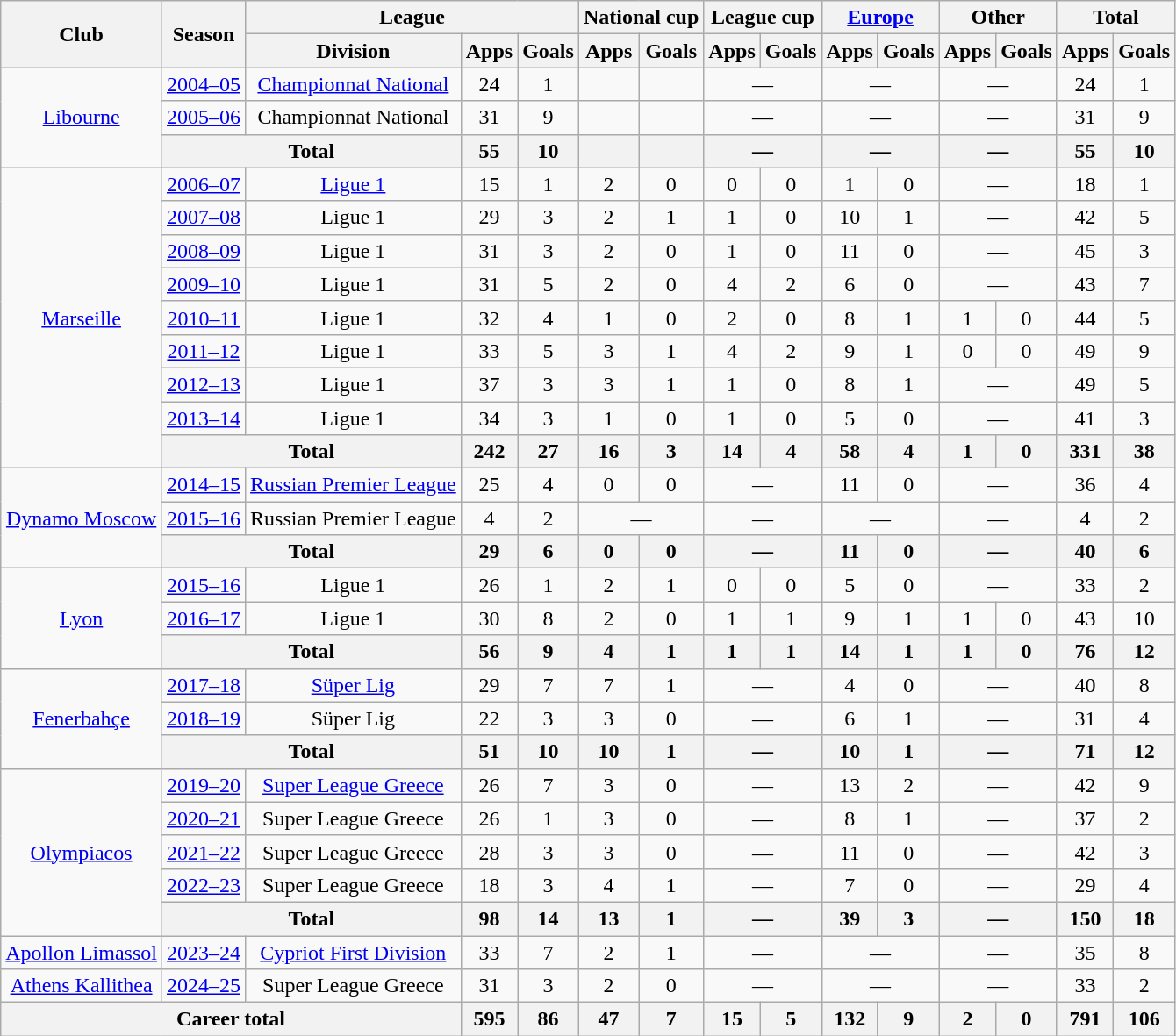<table class="wikitable" style="text-align:center">
<tr>
<th rowspan="2">Club</th>
<th rowspan="2">Season</th>
<th colspan="3">League</th>
<th colspan="2">National cup</th>
<th colspan="2">League cup</th>
<th colspan="2"><a href='#'>Europe</a></th>
<th colspan="2">Other</th>
<th colspan="2">Total</th>
</tr>
<tr>
<th>Division</th>
<th>Apps</th>
<th>Goals</th>
<th>Apps</th>
<th>Goals</th>
<th>Apps</th>
<th>Goals</th>
<th>Apps</th>
<th>Goals</th>
<th>Apps</th>
<th>Goals</th>
<th>Apps</th>
<th>Goals</th>
</tr>
<tr>
<td rowspan="3"><a href='#'>Libourne</a></td>
<td><a href='#'>2004–05</a></td>
<td><a href='#'>Championnat National</a></td>
<td>24</td>
<td>1</td>
<td></td>
<td></td>
<td colspan="2">—</td>
<td colspan="2">—</td>
<td colspan="2">—</td>
<td>24</td>
<td>1</td>
</tr>
<tr>
<td><a href='#'>2005–06</a></td>
<td>Championnat National</td>
<td>31</td>
<td>9</td>
<td></td>
<td></td>
<td colspan="2">—</td>
<td colspan="2">—</td>
<td colspan="2">—</td>
<td>31</td>
<td>9</td>
</tr>
<tr>
<th colspan="2">Total</th>
<th>55</th>
<th>10</th>
<th></th>
<th></th>
<th colspan="2">—</th>
<th colspan="2">—</th>
<th colspan="2">—</th>
<th>55</th>
<th>10</th>
</tr>
<tr>
<td rowspan="9"><a href='#'>Marseille</a></td>
<td><a href='#'>2006–07</a></td>
<td><a href='#'>Ligue 1</a></td>
<td>15</td>
<td>1</td>
<td>2</td>
<td>0</td>
<td>0</td>
<td>0</td>
<td>1</td>
<td>0</td>
<td colspan="2">—</td>
<td>18</td>
<td>1</td>
</tr>
<tr>
<td><a href='#'>2007–08</a></td>
<td>Ligue 1</td>
<td>29</td>
<td>3</td>
<td>2</td>
<td>1</td>
<td>1</td>
<td>0</td>
<td>10</td>
<td>1</td>
<td colspan="2">—</td>
<td>42</td>
<td>5</td>
</tr>
<tr>
<td><a href='#'>2008–09</a></td>
<td>Ligue 1</td>
<td>31</td>
<td>3</td>
<td>2</td>
<td>0</td>
<td>1</td>
<td>0</td>
<td>11</td>
<td>0</td>
<td colspan="2">—</td>
<td>45</td>
<td>3</td>
</tr>
<tr>
<td><a href='#'>2009–10</a></td>
<td>Ligue 1</td>
<td>31</td>
<td>5</td>
<td>2</td>
<td>0</td>
<td>4</td>
<td>2</td>
<td>6</td>
<td>0</td>
<td colspan="2">—</td>
<td>43</td>
<td>7</td>
</tr>
<tr>
<td><a href='#'>2010–11</a></td>
<td>Ligue 1</td>
<td>32</td>
<td>4</td>
<td>1</td>
<td>0</td>
<td>2</td>
<td>0</td>
<td>8</td>
<td>1</td>
<td>1</td>
<td>0</td>
<td>44</td>
<td>5</td>
</tr>
<tr>
<td><a href='#'>2011–12</a></td>
<td>Ligue 1</td>
<td>33</td>
<td>5</td>
<td>3</td>
<td>1</td>
<td>4</td>
<td>2</td>
<td>9</td>
<td>1</td>
<td>0</td>
<td>0</td>
<td>49</td>
<td>9</td>
</tr>
<tr>
<td><a href='#'>2012–13</a></td>
<td>Ligue 1</td>
<td>37</td>
<td>3</td>
<td>3</td>
<td>1</td>
<td>1</td>
<td>0</td>
<td>8</td>
<td>1</td>
<td colspan="2">—</td>
<td>49</td>
<td>5</td>
</tr>
<tr>
<td><a href='#'>2013–14</a></td>
<td>Ligue 1</td>
<td>34</td>
<td>3</td>
<td>1</td>
<td>0</td>
<td>1</td>
<td>0</td>
<td>5</td>
<td>0</td>
<td colspan="2">—</td>
<td>41</td>
<td>3</td>
</tr>
<tr>
<th colspan="2">Total</th>
<th>242</th>
<th>27</th>
<th>16</th>
<th>3</th>
<th>14</th>
<th>4</th>
<th>58</th>
<th>4</th>
<th>1</th>
<th>0</th>
<th>331</th>
<th>38</th>
</tr>
<tr>
<td rowspan="3"><a href='#'>Dynamo Moscow</a></td>
<td><a href='#'>2014–15</a></td>
<td><a href='#'>Russian Premier League</a></td>
<td>25</td>
<td>4</td>
<td>0</td>
<td>0</td>
<td colspan="2">—</td>
<td>11</td>
<td>0</td>
<td colspan="2">—</td>
<td>36</td>
<td>4</td>
</tr>
<tr>
<td><a href='#'>2015–16</a></td>
<td>Russian Premier League</td>
<td>4</td>
<td>2</td>
<td colspan="2">—</td>
<td colspan="2">—</td>
<td colspan="2">—</td>
<td colspan="2">—</td>
<td>4</td>
<td>2</td>
</tr>
<tr>
<th colspan="2">Total</th>
<th>29</th>
<th>6</th>
<th>0</th>
<th>0</th>
<th colspan="2">—</th>
<th>11</th>
<th>0</th>
<th colspan="2">—</th>
<th>40</th>
<th>6</th>
</tr>
<tr>
<td rowspan="3"><a href='#'>Lyon</a></td>
<td><a href='#'>2015–16</a></td>
<td>Ligue 1</td>
<td>26</td>
<td>1</td>
<td>2</td>
<td>1</td>
<td>0</td>
<td>0</td>
<td>5</td>
<td>0</td>
<td colspan="2">—</td>
<td>33</td>
<td>2</td>
</tr>
<tr>
<td><a href='#'>2016–17</a></td>
<td>Ligue 1</td>
<td>30</td>
<td>8</td>
<td>2</td>
<td>0</td>
<td>1</td>
<td>1</td>
<td>9</td>
<td>1</td>
<td>1</td>
<td>0</td>
<td>43</td>
<td>10</td>
</tr>
<tr>
<th colspan="2">Total</th>
<th>56</th>
<th>9</th>
<th>4</th>
<th>1</th>
<th>1</th>
<th>1</th>
<th>14</th>
<th>1</th>
<th>1</th>
<th>0</th>
<th>76</th>
<th>12</th>
</tr>
<tr>
<td rowspan="3"><a href='#'>Fenerbahçe</a></td>
<td><a href='#'>2017–18</a></td>
<td><a href='#'>Süper Lig</a></td>
<td>29</td>
<td>7</td>
<td>7</td>
<td>1</td>
<td colspan="2">—</td>
<td>4</td>
<td>0</td>
<td colspan="2">—</td>
<td>40</td>
<td>8</td>
</tr>
<tr>
<td><a href='#'>2018–19</a></td>
<td>Süper Lig</td>
<td>22</td>
<td>3</td>
<td>3</td>
<td>0</td>
<td colspan="2">—</td>
<td>6</td>
<td>1</td>
<td colspan="2">—</td>
<td>31</td>
<td>4</td>
</tr>
<tr>
<th colspan="2">Total</th>
<th>51</th>
<th>10</th>
<th>10</th>
<th>1</th>
<th colspan="2">—</th>
<th>10</th>
<th>1</th>
<th colspan="2">—</th>
<th>71</th>
<th>12</th>
</tr>
<tr>
<td rowspan="5"><a href='#'>Olympiacos</a></td>
<td><a href='#'>2019–20</a></td>
<td><a href='#'>Super League Greece</a></td>
<td>26</td>
<td>7</td>
<td>3</td>
<td>0</td>
<td colspan="2">—</td>
<td>13</td>
<td>2</td>
<td colspan="2">—</td>
<td>42</td>
<td>9</td>
</tr>
<tr>
<td><a href='#'>2020–21</a></td>
<td>Super League Greece</td>
<td>26</td>
<td>1</td>
<td>3</td>
<td>0</td>
<td colspan="2">—</td>
<td>8</td>
<td>1</td>
<td colspan="2">—</td>
<td>37</td>
<td>2</td>
</tr>
<tr>
<td><a href='#'>2021–22</a></td>
<td>Super League Greece</td>
<td>28</td>
<td>3</td>
<td>3</td>
<td>0</td>
<td colspan="2">—</td>
<td>11</td>
<td>0</td>
<td colspan="2">—</td>
<td>42</td>
<td>3</td>
</tr>
<tr>
<td><a href='#'>2022–23</a></td>
<td>Super League Greece</td>
<td>18</td>
<td>3</td>
<td>4</td>
<td>1</td>
<td colspan="2">—</td>
<td>7</td>
<td>0</td>
<td colspan="2">—</td>
<td>29</td>
<td>4</td>
</tr>
<tr>
<th colspan="2">Total</th>
<th>98</th>
<th>14</th>
<th>13</th>
<th>1</th>
<th colspan="2">—</th>
<th>39</th>
<th>3</th>
<th colspan="2">—</th>
<th>150</th>
<th>18</th>
</tr>
<tr>
<td rowspan="1"><a href='#'>Apollon Limassol</a></td>
<td><a href='#'>2023–24</a></td>
<td><a href='#'>Cypriot First Division</a></td>
<td>33</td>
<td>7</td>
<td>2</td>
<td>1</td>
<td colspan="2">—</td>
<td colspan="2">—</td>
<td colspan="2">—</td>
<td>35</td>
<td>8</td>
</tr>
<tr>
<td rowspan="1"><a href='#'>Athens Kallithea</a></td>
<td><a href='#'>2024–25</a></td>
<td>Super League Greece</td>
<td>31</td>
<td>3</td>
<td>2</td>
<td>0</td>
<td colspan="2">—</td>
<td colspan="2">—</td>
<td colspan="2">—</td>
<td>33</td>
<td>2</td>
</tr>
<tr>
<th colspan="3">Career total</th>
<th>595</th>
<th>86</th>
<th>47</th>
<th>7</th>
<th>15</th>
<th>5</th>
<th>132</th>
<th>9</th>
<th>2</th>
<th>0</th>
<th>791</th>
<th>106</th>
</tr>
</table>
